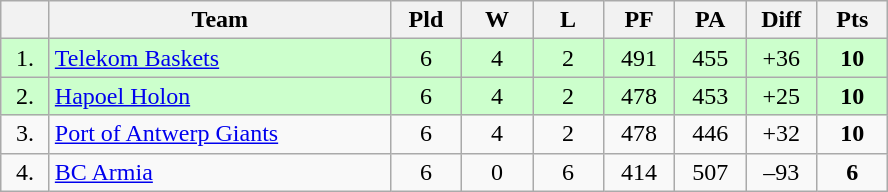<table class="wikitable" style="text-align:center">
<tr>
<th width=25></th>
<th width=220>Team</th>
<th width=40>Pld</th>
<th width=40>W</th>
<th width=40>L</th>
<th width=40>PF</th>
<th width=40>PA</th>
<th width=40>Diff</th>
<th width=40>Pts</th>
</tr>
<tr bgcolor=ccffcc>
<td>1.</td>
<td align=left> <a href='#'>Telekom Baskets</a></td>
<td>6</td>
<td>4</td>
<td>2</td>
<td>491</td>
<td>455</td>
<td>+36</td>
<td><strong>10</strong></td>
</tr>
<tr bgcolor=ccffcc>
<td>2.</td>
<td align=left> <a href='#'>Hapoel Holon</a></td>
<td>6</td>
<td>4</td>
<td>2</td>
<td>478</td>
<td>453</td>
<td>+25</td>
<td><strong>10</strong></td>
</tr>
<tr>
<td>3.</td>
<td align=left> <a href='#'>Port of Antwerp Giants</a></td>
<td>6</td>
<td>4</td>
<td>2</td>
<td>478</td>
<td>446</td>
<td>+32</td>
<td><strong>10</strong></td>
</tr>
<tr>
<td>4.</td>
<td align=left> <a href='#'>BC Armia</a></td>
<td>6</td>
<td>0</td>
<td>6</td>
<td>414</td>
<td>507</td>
<td>–93</td>
<td><strong>6</strong></td>
</tr>
</table>
